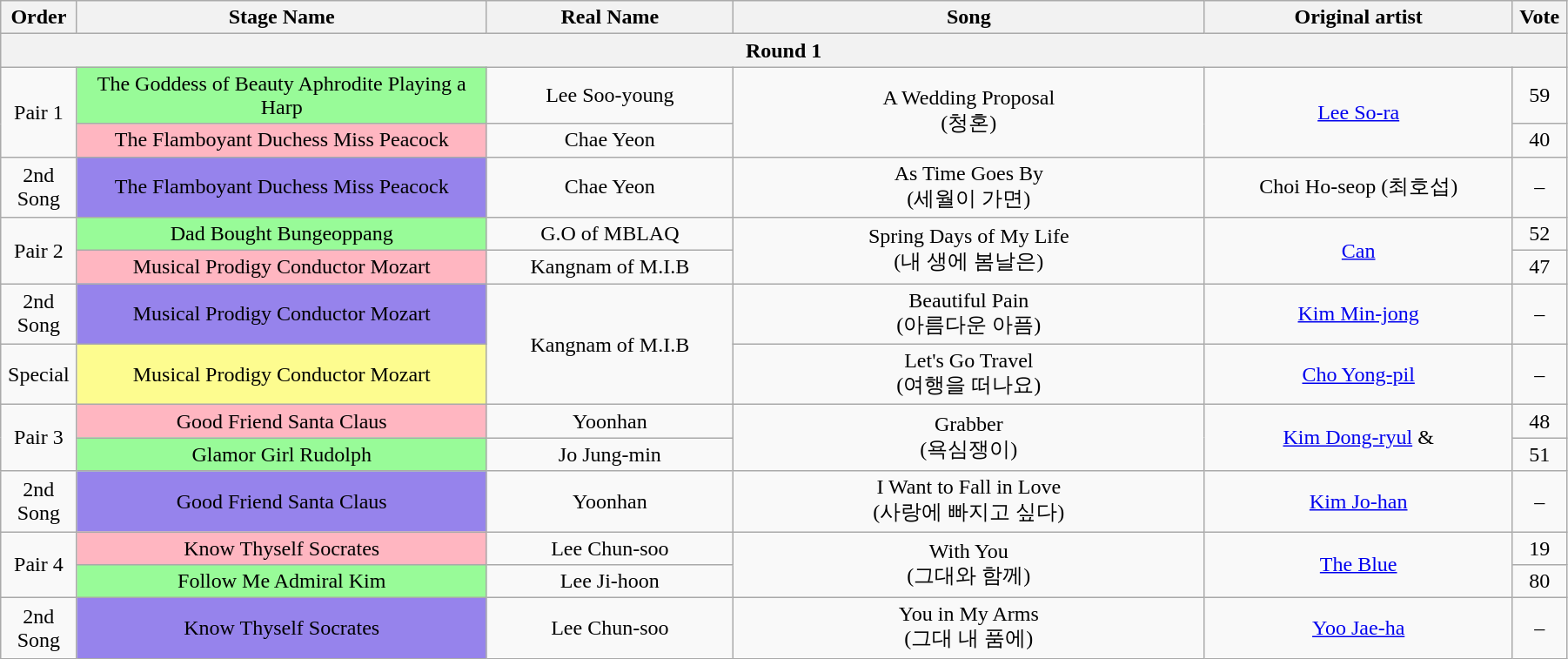<table class="wikitable" style="text-align:center; width:95%;">
<tr>
<th style="width:1%;">Order</th>
<th style="width:20%;">Stage Name</th>
<th style="width:12%;">Real Name</th>
<th style="width:23%;">Song</th>
<th style="width:15%;">Original artist</th>
<th style="width:1%;">Vote</th>
</tr>
<tr>
<th colspan=6>Round 1</th>
</tr>
<tr>
<td rowspan=2>Pair 1</td>
<td bgcolor="palegreen">The Goddess of Beauty Aphrodite Playing a Harp</td>
<td>Lee Soo-young</td>
<td rowspan=2>A Wedding Proposal<br>(청혼)</td>
<td rowspan=2><a href='#'>Lee So-ra</a></td>
<td>59</td>
</tr>
<tr>
<td bgcolor="lightpink">The Flamboyant Duchess Miss Peacock</td>
<td>Chae Yeon</td>
<td>40</td>
</tr>
<tr>
<td>2nd Song</td>
<td bgcolor="#9683EC">The Flamboyant Duchess Miss Peacock</td>
<td>Chae Yeon</td>
<td>As Time Goes By<br>(세월이 가면)</td>
<td>Choi Ho-seop (최호섭)</td>
<td>–</td>
</tr>
<tr>
<td rowspan=2>Pair 2</td>
<td bgcolor="palegreen">Dad Bought Bungeoppang</td>
<td>G.O of MBLAQ</td>
<td rowspan=2>Spring Days of My Life<br>(내 생에 봄날은)</td>
<td rowspan=2><a href='#'>Can</a></td>
<td>52</td>
</tr>
<tr>
<td bgcolor="lightpink">Musical Prodigy Conductor Mozart</td>
<td>Kangnam of M.I.B</td>
<td>47</td>
</tr>
<tr>
<td>2nd Song</td>
<td bgcolor="#9683EC">Musical Prodigy Conductor Mozart</td>
<td rowspan=2>Kangnam of M.I.B</td>
<td>Beautiful Pain<br>(아름다운 아픔)</td>
<td><a href='#'>Kim Min-jong</a></td>
<td>–</td>
</tr>
<tr>
<td>Special</td>
<td bgcolor="#FDFC8F">Musical Prodigy Conductor Mozart</td>
<td>Let's Go Travel<br>(여행을 떠나요)</td>
<td><a href='#'>Cho Yong-pil</a></td>
<td>–</td>
</tr>
<tr>
<td rowspan=2>Pair 3</td>
<td bgcolor="lightpink">Good Friend Santa Claus</td>
<td>Yoonhan</td>
<td rowspan=2>Grabber<br>(욕심쟁이)</td>
<td rowspan=2><a href='#'>Kim Dong-ryul</a> & </td>
<td>48</td>
</tr>
<tr>
<td bgcolor="palegreen">Glamor Girl Rudolph</td>
<td>Jo Jung-min</td>
<td>51</td>
</tr>
<tr>
<td>2nd Song</td>
<td bgcolor="#9683EC">Good Friend Santa Claus</td>
<td>Yoonhan</td>
<td>I Want to Fall in Love<br>(사랑에 빠지고 싶다)</td>
<td><a href='#'>Kim Jo-han</a></td>
<td>–</td>
</tr>
<tr>
<td rowspan=2>Pair 4</td>
<td bgcolor="lightpink">Know Thyself Socrates</td>
<td>Lee Chun-soo</td>
<td rowspan=2>With You<br>(그대와 함께)</td>
<td rowspan=2><a href='#'>The Blue</a></td>
<td>19</td>
</tr>
<tr>
<td bgcolor="palegreen">Follow Me Admiral Kim</td>
<td>Lee Ji-hoon</td>
<td>80</td>
</tr>
<tr>
<td>2nd Song</td>
<td bgcolor="#9683EC">Know Thyself Socrates</td>
<td>Lee Chun-soo</td>
<td>You in My Arms<br>(그대 내 품에)</td>
<td><a href='#'>Yoo Jae-ha</a></td>
<td>–</td>
</tr>
</table>
